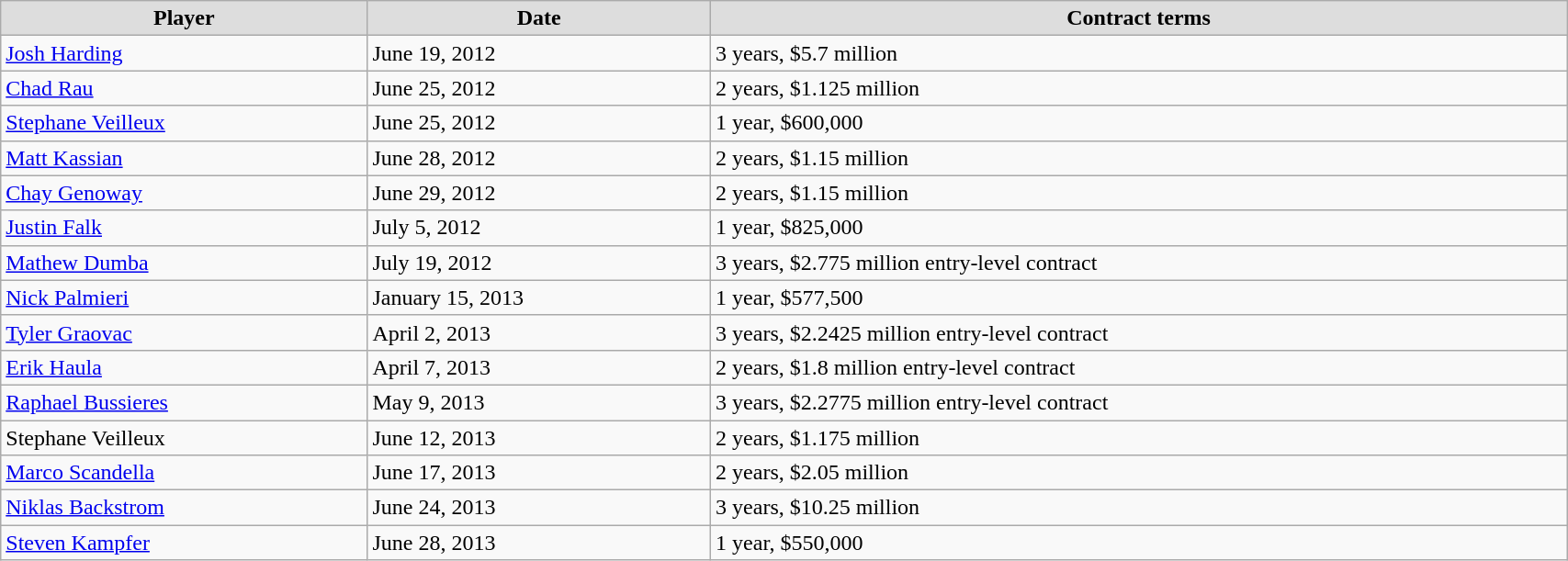<table class="wikitable" width=90%>
<tr align="center" bgcolor="#dddddd">
<td><strong>Player</strong></td>
<td><strong>Date</strong></td>
<td><strong>Contract terms</strong></td>
</tr>
<tr>
<td><a href='#'>Josh Harding</a></td>
<td>June 19, 2012</td>
<td>3 years, $5.7 million</td>
</tr>
<tr>
<td><a href='#'>Chad Rau</a></td>
<td>June 25, 2012</td>
<td>2 years, $1.125 million</td>
</tr>
<tr>
<td><a href='#'>Stephane Veilleux</a></td>
<td>June 25, 2012</td>
<td>1 year, $600,000</td>
</tr>
<tr>
<td><a href='#'>Matt Kassian</a></td>
<td>June 28, 2012</td>
<td>2 years, $1.15 million</td>
</tr>
<tr>
<td><a href='#'>Chay Genoway</a></td>
<td>June 29, 2012</td>
<td>2 years, $1.15 million</td>
</tr>
<tr>
<td><a href='#'>Justin Falk</a></td>
<td>July 5, 2012</td>
<td>1 year, $825,000</td>
</tr>
<tr>
<td><a href='#'>Mathew Dumba</a></td>
<td>July 19, 2012</td>
<td>3 years, $2.775 million entry-level contract</td>
</tr>
<tr>
<td><a href='#'>Nick Palmieri</a></td>
<td>January 15, 2013</td>
<td>1 year, $577,500</td>
</tr>
<tr>
<td><a href='#'>Tyler Graovac</a></td>
<td>April 2, 2013</td>
<td>3 years, $2.2425 million entry-level contract</td>
</tr>
<tr>
<td><a href='#'>Erik Haula</a></td>
<td>April 7, 2013</td>
<td>2 years, $1.8 million entry-level contract</td>
</tr>
<tr>
<td><a href='#'>Raphael Bussieres</a></td>
<td>May 9, 2013</td>
<td>3 years, $2.2775 million entry-level contract</td>
</tr>
<tr>
<td>Stephane Veilleux</td>
<td>June 12, 2013</td>
<td>2 years, $1.175 million</td>
</tr>
<tr>
<td><a href='#'>Marco Scandella</a></td>
<td>June 17, 2013</td>
<td>2 years, $2.05 million</td>
</tr>
<tr>
<td><a href='#'>Niklas Backstrom</a></td>
<td>June 24, 2013</td>
<td>3 years, $10.25 million</td>
</tr>
<tr>
<td><a href='#'>Steven Kampfer</a></td>
<td>June 28, 2013</td>
<td>1 year, $550,000</td>
</tr>
</table>
